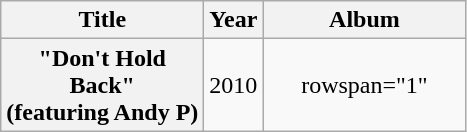<table class="wikitable plainrowheaders" style="text-align:center;">
<tr>
<th scope="col" style="width:8em;">Title</th>
<th scope="col" style="width:1em;">Year</th>
<th scope="col" style="width:8em;">Album</th>
</tr>
<tr>
<th scope="row">"Don't Hold Back"<br><span>(featuring Andy P)</span></th>
<td rowspan="1">2010</td>
<td>rowspan="1" </td>
</tr>
</table>
